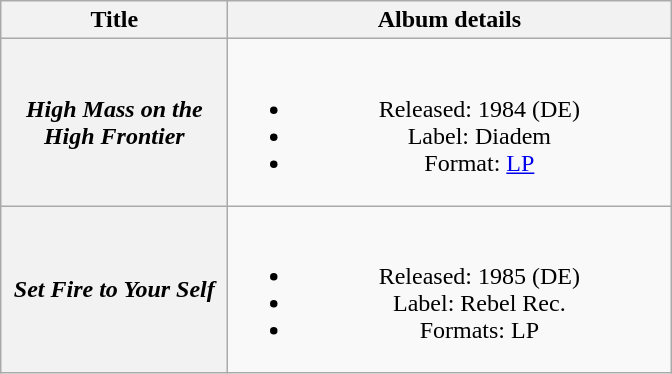<table class="wikitable plainrowheaders" style="text-align:center;">
<tr>
<th scope="col" rowspan="1" style="width:9em;">Title</th>
<th scope="col" rowspan="1" style="width:18em;">Album details</th>
</tr>
<tr>
<th scope="row"><em>High Mass on the High Frontier</em></th>
<td><br><ul><li>Released: 1984 <span>(DE)</span></li><li>Label: Diadem</li><li>Format: <a href='#'>LP</a></li></ul></td>
</tr>
<tr>
<th scope="row"><em>Set Fire to Your Self</em></th>
<td><br><ul><li>Released: 1985 <span>(DE)</span></li><li>Label: Rebel Rec.</li><li>Formats: LP</li></ul></td>
</tr>
</table>
